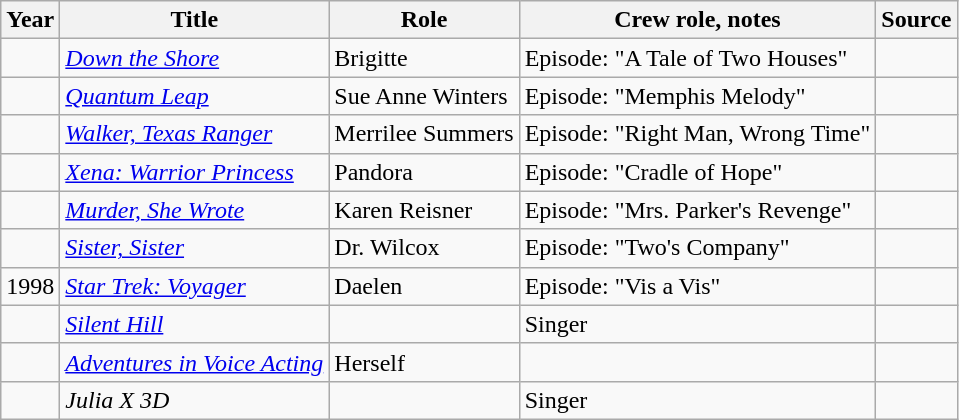<table class="wikitable sortable plainrowheaders">
<tr>
<th>Year</th>
<th>Title</th>
<th>Role</th>
<th class="unsortable">Crew role, notes</th>
<th class="unsortable">Source</th>
</tr>
<tr>
<td></td>
<td><em><a href='#'>Down the Shore</a></em></td>
<td>Brigitte</td>
<td>Episode: "A Tale of Two Houses"</td>
<td></td>
</tr>
<tr>
<td></td>
<td><em><a href='#'>Quantum Leap</a></em></td>
<td>Sue Anne Winters</td>
<td>Episode: "Memphis Melody"</td>
<td></td>
</tr>
<tr>
<td></td>
<td><em><a href='#'>Walker, Texas Ranger</a></em></td>
<td>Merrilee Summers</td>
<td>Episode: "Right Man, Wrong Time"</td>
<td></td>
</tr>
<tr>
<td></td>
<td><em><a href='#'>Xena: Warrior Princess</a></em></td>
<td>Pandora</td>
<td>Episode: "Cradle of Hope"</td>
<td></td>
</tr>
<tr>
<td></td>
<td><em><a href='#'>Murder, She Wrote</a></em></td>
<td>Karen Reisner</td>
<td>Episode: "Mrs. Parker's Revenge"</td>
<td></td>
</tr>
<tr>
<td></td>
<td><em><a href='#'>Sister, Sister</a></em></td>
<td>Dr. Wilcox</td>
<td>Episode: "Two's Company"</td>
<td></td>
</tr>
<tr>
<td>1998</td>
<td><em><a href='#'>Star Trek: Voyager</a></em></td>
<td>Daelen</td>
<td>Episode: "Vis a Vis"</td>
<td></td>
</tr>
<tr>
<td></td>
<td><em><a href='#'>Silent Hill</a></em></td>
<td></td>
<td>Singer</td>
<td></td>
</tr>
<tr>
<td></td>
<td><em><a href='#'>Adventures in Voice Acting</a></em></td>
<td>Herself</td>
<td></td>
<td></td>
</tr>
<tr>
<td></td>
<td><em>Julia X 3D</em></td>
<td></td>
<td>Singer</td>
<td></td>
</tr>
</table>
